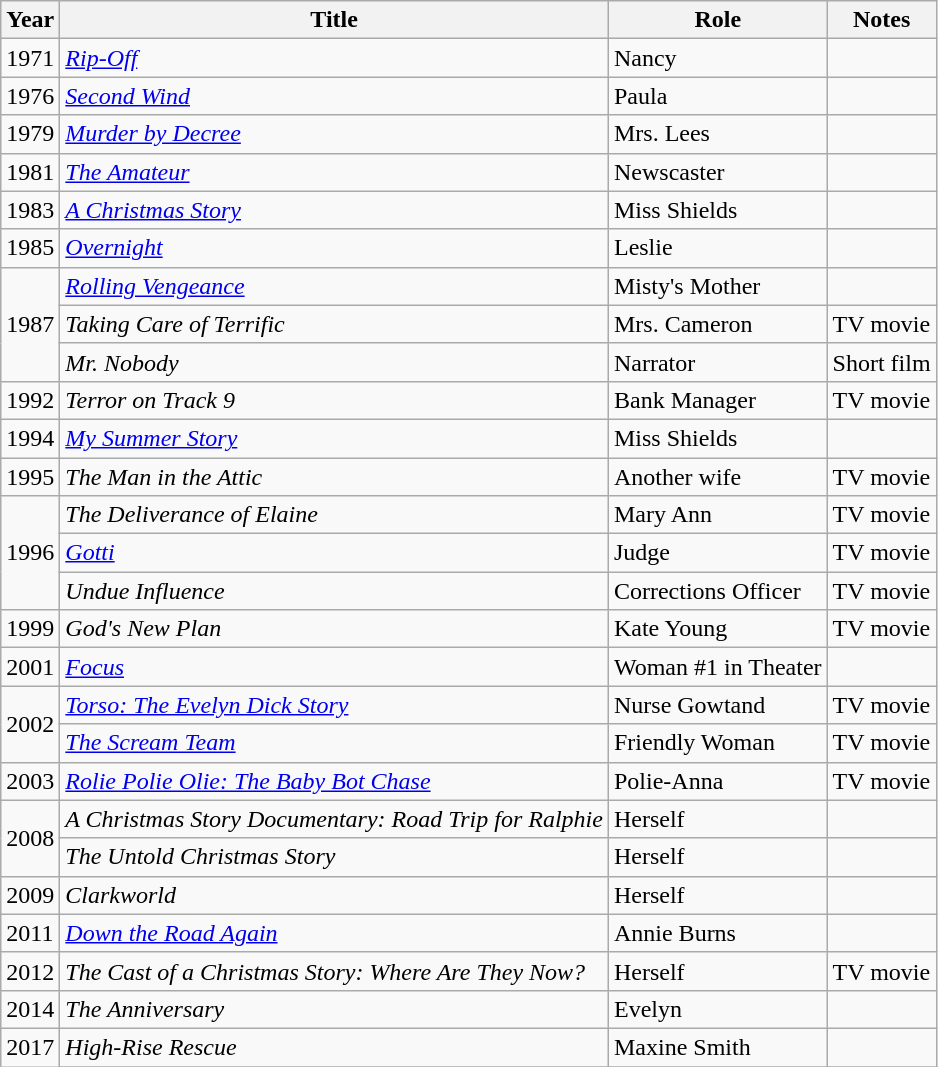<table class="wikitable sortable">
<tr>
<th>Year</th>
<th>Title</th>
<th>Role</th>
<th class="unsortable">Notes</th>
</tr>
<tr>
<td>1971</td>
<td><em><a href='#'>Rip-Off</a></em></td>
<td>Nancy</td>
<td></td>
</tr>
<tr>
<td>1976</td>
<td><em><a href='#'>Second Wind</a></em></td>
<td>Paula</td>
<td></td>
</tr>
<tr>
<td>1979</td>
<td><em><a href='#'>Murder by Decree</a></em></td>
<td>Mrs. Lees</td>
<td></td>
</tr>
<tr>
<td>1981</td>
<td data-sort-value="Amateur, The"><em><a href='#'>The Amateur</a></em></td>
<td>Newscaster</td>
<td></td>
</tr>
<tr>
<td>1983</td>
<td data-sort-value="Christmas Story, A"><em><a href='#'>A Christmas Story</a></em></td>
<td>Miss Shields</td>
<td></td>
</tr>
<tr>
<td>1985</td>
<td><em><a href='#'>Overnight</a></em></td>
<td>Leslie</td>
<td></td>
</tr>
<tr>
<td rowspan="3">1987</td>
<td><em><a href='#'>Rolling Vengeance</a></em></td>
<td>Misty's Mother</td>
<td></td>
</tr>
<tr>
<td><em>Taking Care of Terrific</em></td>
<td>Mrs. Cameron</td>
<td>TV movie</td>
</tr>
<tr>
<td><em>Mr. Nobody</em></td>
<td>Narrator</td>
<td>Short film</td>
</tr>
<tr>
<td>1992</td>
<td><em>Terror on Track 9</em></td>
<td>Bank Manager</td>
<td>TV movie</td>
</tr>
<tr>
<td>1994</td>
<td><em><a href='#'>My Summer Story</a></em></td>
<td>Miss Shields</td>
<td></td>
</tr>
<tr>
<td>1995</td>
<td data-sort-value="Man in the Attic, The"><em>The Man in the Attic</em></td>
<td>Another wife</td>
<td>TV movie</td>
</tr>
<tr>
<td rowspan="3">1996</td>
<td data-sort-value="Deliverance of Elaine, The"><em>The Deliverance of Elaine</em></td>
<td>Mary Ann</td>
<td>TV movie</td>
</tr>
<tr>
<td><em><a href='#'>Gotti</a></em></td>
<td>Judge</td>
<td>TV movie</td>
</tr>
<tr>
<td><em>Undue Influence</em></td>
<td>Corrections Officer</td>
<td>TV movie</td>
</tr>
<tr>
<td>1999</td>
<td><em>God's New Plan</em></td>
<td>Kate Young</td>
<td>TV movie</td>
</tr>
<tr>
<td>2001</td>
<td><em><a href='#'>Focus</a></em></td>
<td>Woman #1 in Theater</td>
<td></td>
</tr>
<tr>
<td rowspan="2">2002</td>
<td><em><a href='#'>Torso: The Evelyn Dick Story</a></em></td>
<td>Nurse Gowtand</td>
<td>TV movie</td>
</tr>
<tr>
<td data-sort-value="Scream Team, The"><em><a href='#'>The Scream Team</a></em></td>
<td>Friendly Woman</td>
<td>TV movie</td>
</tr>
<tr>
<td>2003</td>
<td><em><a href='#'>Rolie Polie Olie: The Baby Bot Chase</a></em></td>
<td>Polie-Anna</td>
<td>TV movie</td>
</tr>
<tr>
<td rowspan="2">2008</td>
<td data-sort-value="Christmas Story Documentary: Road Trip for Ralphie, A"><em>A Christmas Story Documentary: Road Trip for Ralphie</em></td>
<td>Herself</td>
<td></td>
</tr>
<tr>
<td data-sort-value="Untold Christmas Story, The"><em>The Untold Christmas Story</em></td>
<td>Herself</td>
<td></td>
</tr>
<tr>
<td>2009</td>
<td><em>Clarkworld</em></td>
<td>Herself</td>
<td></td>
</tr>
<tr>
<td>2011</td>
<td><em><a href='#'>Down the Road Again</a></em></td>
<td>Annie Burns</td>
<td></td>
</tr>
<tr>
<td>2012</td>
<td data-sort-value="Cast of a Christmas Story: Where Are They Now?, The"><em>The Cast of a Christmas Story: Where Are They Now?</em></td>
<td>Herself</td>
<td>TV movie</td>
</tr>
<tr>
<td>2014</td>
<td data-sort-value="Anniversary, The"><em>The Anniversary</em></td>
<td>Evelyn</td>
<td></td>
</tr>
<tr>
<td rowspan="2">2017</td>
<td><em>High-Rise Rescue</em></td>
<td>Maxine Smith</td>
<td></td>
</tr>
<tr>
</tr>
</table>
